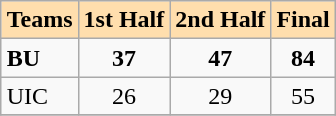<table class="wikitable" align=right>
<tr bgcolor=#ffdead align=center>
<td><strong>Teams</strong></td>
<td><strong>1st Half</strong></td>
<td><strong>2nd Half</strong></td>
<td><strong>Final</strong></td>
</tr>
<tr>
<td><strong>BU</strong></td>
<td align=center><strong>37</strong></td>
<td align=center><strong>47</strong></td>
<td align=center><strong>84</strong></td>
</tr>
<tr>
<td>UIC</td>
<td align=center>26</td>
<td align=center>29</td>
<td align=center>55</td>
</tr>
<tr>
</tr>
</table>
